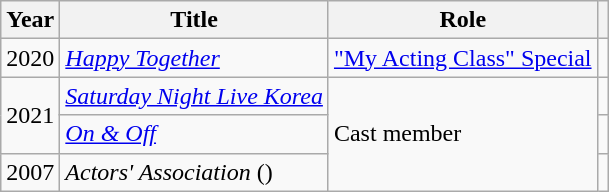<table class="wikitable plainrowheaders sortable nowrap">
<tr>
<th scope="col">Year</th>
<th scope="col">Title</th>
<th scope="col">Role</th>
<th scope="col" class="unsortable"></th>
</tr>
<tr>
<td>2020</td>
<td><a href='#'><em>Happy Together</em></a></td>
<td><a href='#'>"My Acting Class" Special</a></td>
<td></td>
</tr>
<tr>
<td rowspan="2">2021</td>
<td><em><a href='#'>Saturday Night Live Korea</a></em></td>
<td rowspan="3">Cast member</td>
<td></td>
</tr>
<tr>
<td><em><a href='#'>On & Off</a></em></td>
<td></td>
</tr>
<tr>
<td>2007</td>
<td><em>Actors' Association</em> ()</td>
<td></td>
</tr>
</table>
